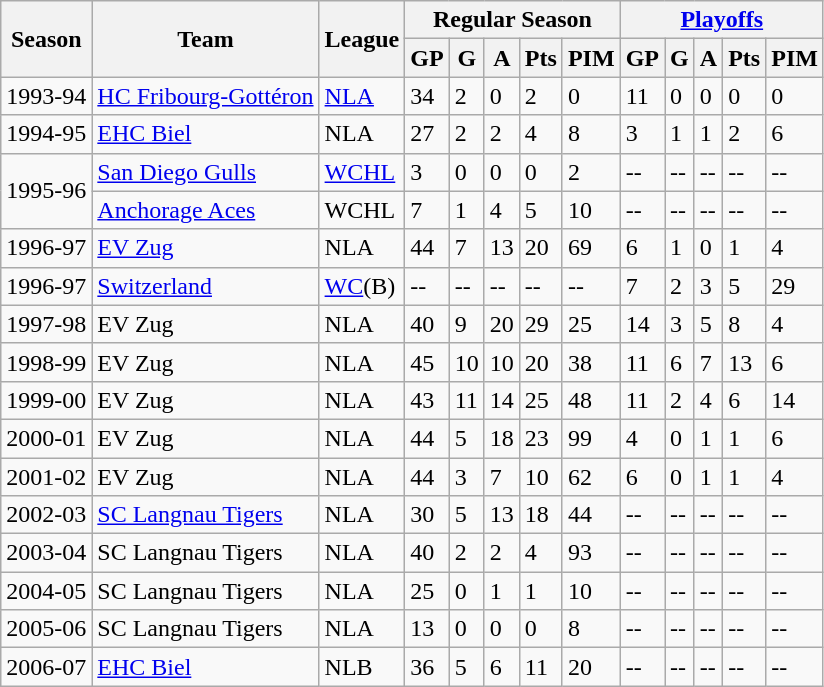<table class="wikitable">
<tr>
<th rowspan="2">Season</th>
<th rowspan="2">Team</th>
<th rowspan="2">League</th>
<th colspan="5">Regular Season</th>
<th colspan="5"><a href='#'>Playoffs</a></th>
</tr>
<tr>
<th>GP</th>
<th>G</th>
<th>A</th>
<th>Pts</th>
<th>PIM</th>
<th>GP</th>
<th>G</th>
<th>A</th>
<th>Pts</th>
<th>PIM</th>
</tr>
<tr>
<td>1993-94</td>
<td><a href='#'>HC Fribourg-Gottéron</a></td>
<td><a href='#'>NLA</a></td>
<td>34</td>
<td>2</td>
<td>0</td>
<td>2</td>
<td>0</td>
<td>11</td>
<td>0</td>
<td>0</td>
<td>0</td>
<td>0</td>
</tr>
<tr>
<td>1994-95</td>
<td><a href='#'>EHC Biel</a></td>
<td>NLA</td>
<td>27</td>
<td>2</td>
<td>2</td>
<td>4</td>
<td>8</td>
<td>3</td>
<td>1</td>
<td>1</td>
<td>2</td>
<td>6</td>
</tr>
<tr>
<td rowspan=2>1995-96</td>
<td><a href='#'>San Diego Gulls</a></td>
<td><a href='#'>WCHL</a></td>
<td>3</td>
<td>0</td>
<td>0</td>
<td>0</td>
<td>2</td>
<td>--</td>
<td>--</td>
<td>--</td>
<td>--</td>
<td>--</td>
</tr>
<tr>
<td><a href='#'>Anchorage Aces</a></td>
<td>WCHL</td>
<td>7</td>
<td>1</td>
<td>4</td>
<td>5</td>
<td>10</td>
<td>--</td>
<td>--</td>
<td>--</td>
<td>--</td>
<td>--</td>
</tr>
<tr>
<td>1996-97</td>
<td><a href='#'>EV Zug</a></td>
<td>NLA</td>
<td>44</td>
<td>7</td>
<td>13</td>
<td>20</td>
<td>69</td>
<td>6</td>
<td>1</td>
<td>0</td>
<td>1</td>
<td>4</td>
</tr>
<tr>
<td>1996-97</td>
<td><a href='#'>Switzerland</a></td>
<td><a href='#'>WC</a>(B)</td>
<td>--</td>
<td>--</td>
<td>--</td>
<td>--</td>
<td>--</td>
<td>7</td>
<td>2</td>
<td>3</td>
<td>5</td>
<td>29</td>
</tr>
<tr>
<td>1997-98</td>
<td>EV Zug</td>
<td>NLA</td>
<td>40</td>
<td>9</td>
<td>20</td>
<td>29</td>
<td>25</td>
<td>14</td>
<td>3</td>
<td>5</td>
<td>8</td>
<td>4</td>
</tr>
<tr>
<td>1998-99</td>
<td>EV Zug</td>
<td>NLA</td>
<td>45</td>
<td>10</td>
<td>10</td>
<td>20</td>
<td>38</td>
<td>11</td>
<td>6</td>
<td>7</td>
<td>13</td>
<td>6</td>
</tr>
<tr>
<td>1999-00</td>
<td>EV Zug</td>
<td>NLA</td>
<td>43</td>
<td>11</td>
<td>14</td>
<td>25</td>
<td>48</td>
<td>11</td>
<td>2</td>
<td>4</td>
<td>6</td>
<td>14</td>
</tr>
<tr>
<td>2000-01</td>
<td>EV Zug</td>
<td>NLA</td>
<td>44</td>
<td>5</td>
<td>18</td>
<td>23</td>
<td>99</td>
<td>4</td>
<td>0</td>
<td>1</td>
<td>1</td>
<td>6</td>
</tr>
<tr>
<td>2001-02</td>
<td>EV Zug</td>
<td>NLA</td>
<td>44</td>
<td>3</td>
<td>7</td>
<td>10</td>
<td>62</td>
<td>6</td>
<td>0</td>
<td>1</td>
<td>1</td>
<td>4</td>
</tr>
<tr>
<td>2002-03</td>
<td><a href='#'>SC Langnau Tigers</a></td>
<td>NLA</td>
<td>30</td>
<td>5</td>
<td>13</td>
<td>18</td>
<td>44</td>
<td>--</td>
<td>--</td>
<td>--</td>
<td>--</td>
<td>--</td>
</tr>
<tr>
<td>2003-04</td>
<td>SC Langnau Tigers</td>
<td>NLA</td>
<td>40</td>
<td>2</td>
<td>2</td>
<td>4</td>
<td>93</td>
<td>--</td>
<td>--</td>
<td>--</td>
<td>--</td>
<td>--</td>
</tr>
<tr>
<td>2004-05</td>
<td>SC Langnau Tigers</td>
<td>NLA</td>
<td>25</td>
<td>0</td>
<td>1</td>
<td>1</td>
<td>10</td>
<td>--</td>
<td>--</td>
<td>--</td>
<td>--</td>
<td>--</td>
</tr>
<tr>
<td>2005-06</td>
<td>SC Langnau Tigers</td>
<td>NLA</td>
<td>13</td>
<td>0</td>
<td>0</td>
<td>0</td>
<td>8</td>
<td>--</td>
<td>--</td>
<td>--</td>
<td>--</td>
<td>--</td>
</tr>
<tr>
<td>2006-07</td>
<td><a href='#'>EHC Biel</a></td>
<td>NLB</td>
<td>36</td>
<td>5</td>
<td>6</td>
<td>11</td>
<td>20</td>
<td>--</td>
<td>--</td>
<td>--</td>
<td>--</td>
<td>--</td>
</tr>
</table>
